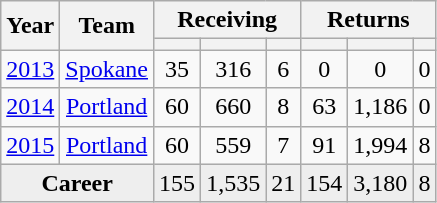<table class="wikitable sortable" style="text-align:center">
<tr>
<th rowspan=2>Year</th>
<th rowspan=2>Team</th>
<th colspan=3>Receiving</th>
<th colspan=3>Returns</th>
</tr>
<tr>
<th></th>
<th></th>
<th></th>
<th></th>
<th></th>
<th></th>
</tr>
<tr>
<td><a href='#'>2013</a></td>
<td><a href='#'>Spokane</a></td>
<td>35</td>
<td>316</td>
<td>6</td>
<td>0</td>
<td>0</td>
<td>0</td>
</tr>
<tr>
<td><a href='#'>2014</a></td>
<td><a href='#'>Portland</a></td>
<td>60</td>
<td>660</td>
<td>8</td>
<td>63</td>
<td>1,186</td>
<td>0</td>
</tr>
<tr>
<td><a href='#'>2015</a></td>
<td><a href='#'>Portland</a></td>
<td>60</td>
<td>559</td>
<td>7</td>
<td>91</td>
<td>1,994</td>
<td>8</td>
</tr>
<tr class="sortbottom" style="background:#eee;">
<td colspan=2><strong>Career</strong></td>
<td>155</td>
<td>1,535</td>
<td>21</td>
<td>154</td>
<td>3,180</td>
<td>8</td>
</tr>
</table>
